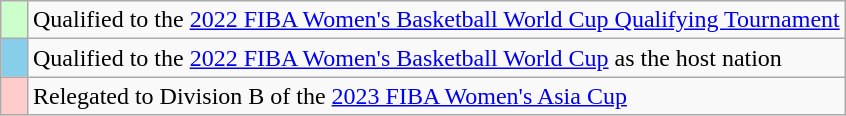<table class="wikitable" align=right>
<tr>
<td width=10px bgcolor=ccffcc></td>
<td>Qualified to the <a href='#'>2022 FIBA Women's Basketball World Cup Qualifying Tournament</a></td>
</tr>
<tr>
<td width=10px bgcolor=skyblue></td>
<td>Qualified to the <a href='#'>2022 FIBA Women's Basketball World Cup</a> as the host nation</td>
</tr>
<tr>
<td width=10px bgcolor=ffcccc></td>
<td>Relegated to Division B of the <a href='#'>2023 FIBA Women's Asia Cup</a></td>
</tr>
</table>
